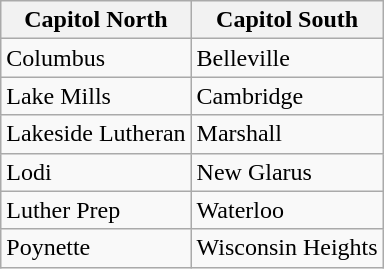<table class="wikitable">
<tr>
<th>Capitol North</th>
<th>Capitol South</th>
</tr>
<tr>
<td>Columbus</td>
<td>Belleville</td>
</tr>
<tr>
<td>Lake Mills</td>
<td>Cambridge</td>
</tr>
<tr>
<td>Lakeside Lutheran</td>
<td>Marshall</td>
</tr>
<tr>
<td>Lodi</td>
<td>New Glarus</td>
</tr>
<tr>
<td>Luther Prep</td>
<td>Waterloo</td>
</tr>
<tr>
<td>Poynette</td>
<td>Wisconsin Heights</td>
</tr>
</table>
